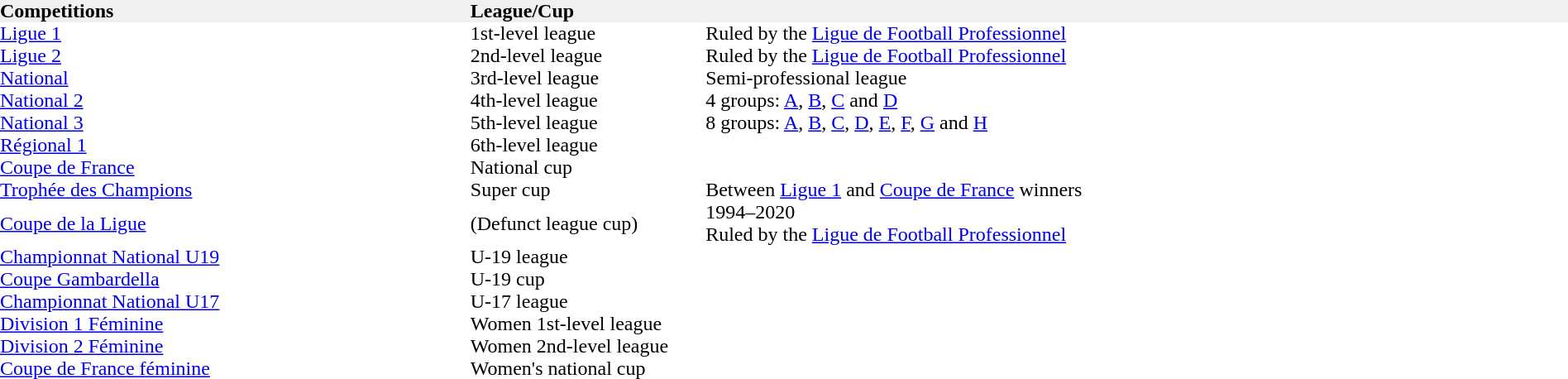<table width="100%" cellspacing="0" cellpadding="0">
<tr bgcolor="F0F0F0">
<th width="30%" align="left"> Competitions</th>
<th width="15%" align="left">League/Cup</th>
<th width="55%" align="left"></th>
</tr>
<tr>
<td><a href='#'>Ligue 1</a></td>
<td>1st-level league</td>
<td>Ruled by the <a href='#'>Ligue de Football Professionnel</a></td>
</tr>
<tr>
<td><a href='#'>Ligue 2</a></td>
<td>2nd-level league</td>
<td>Ruled by the <a href='#'>Ligue de Football Professionnel</a></td>
</tr>
<tr>
<td><a href='#'>National</a></td>
<td>3rd-level league</td>
<td>Semi-professional league</td>
</tr>
<tr>
<td><a href='#'>National 2</a></td>
<td>4th-level league</td>
<td>4 groups: <a href='#'>A</a>, <a href='#'>B</a>, <a href='#'>C</a> and <a href='#'>D</a></td>
</tr>
<tr>
<td><a href='#'>National 3</a></td>
<td>5th-level league</td>
<td>8 groups: <a href='#'>A</a>, <a href='#'>B</a>, <a href='#'>C</a>, <a href='#'>D</a>, <a href='#'>E</a>, <a href='#'>F</a>, <a href='#'>G</a> and <a href='#'>H</a></td>
</tr>
<tr>
<td><a href='#'>Régional 1</a></td>
<td>6th-level league</td>
<td></td>
</tr>
<tr>
<td><a href='#'>Coupe de France</a></td>
<td>National cup</td>
<td> </td>
</tr>
<tr>
<td><a href='#'>Trophée des Champions</a></td>
<td>Super cup</td>
<td>Between <a href='#'>Ligue 1</a> and <a href='#'>Coupe de France</a> winners</td>
</tr>
<tr>
<td><a href='#'>Coupe de la Ligue</a></td>
<td>(Defunct league cup)</td>
<td>1994–2020<br>Ruled by the <a href='#'>Ligue de Football Professionnel</a></td>
</tr>
<tr>
<td><a href='#'>Championnat National U19</a></td>
<td>U-19 league</td>
<td> </td>
</tr>
<tr>
<td><a href='#'>Coupe Gambardella</a></td>
<td>U-19 cup</td>
<td> </td>
</tr>
<tr>
<td><a href='#'>Championnat National U17</a></td>
<td>U-17 league</td>
<td> </td>
</tr>
<tr>
<td><a href='#'>Division 1 Féminine</a></td>
<td>Women 1st-level league</td>
<td> </td>
</tr>
<tr>
<td><a href='#'>Division 2 Féminine</a></td>
<td>Women 2nd-level league</td>
<td> </td>
</tr>
<tr>
<td><a href='#'>Coupe de France féminine</a></td>
<td>Women's national cup</td>
<td></td>
</tr>
</table>
